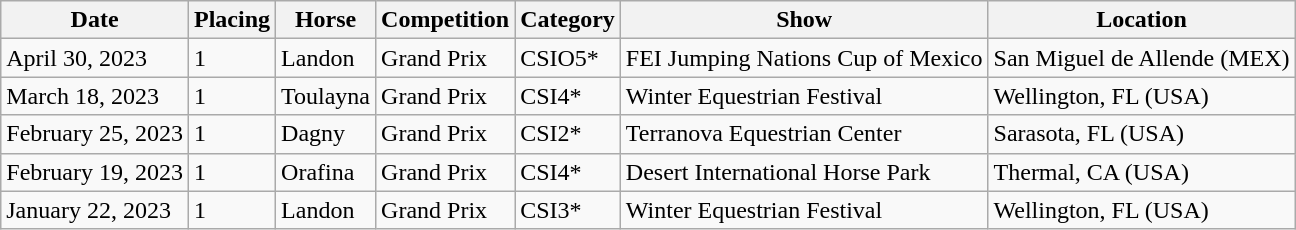<table class="wikitable">
<tr>
<th>Date</th>
<th>Placing</th>
<th>Horse</th>
<th>Competition</th>
<th>Category</th>
<th>Show</th>
<th>Location</th>
</tr>
<tr>
<td>April 30, 2023</td>
<td>1</td>
<td>Landon</td>
<td>Grand Prix</td>
<td>CSIO5*</td>
<td>FEI Jumping Nations Cup of Mexico</td>
<td>San Miguel de Allende (MEX)</td>
</tr>
<tr>
<td>March 18, 2023</td>
<td>1</td>
<td>Toulayna</td>
<td>Grand Prix</td>
<td>CSI4*</td>
<td>Winter Equestrian Festival</td>
<td>Wellington, FL (USA)</td>
</tr>
<tr>
<td>February 25, 2023</td>
<td>1</td>
<td>Dagny</td>
<td>Grand Prix</td>
<td>CSI2*</td>
<td>Terranova Equestrian Center</td>
<td>Sarasota, FL (USA)</td>
</tr>
<tr>
<td>February 19, 2023</td>
<td>1</td>
<td>Orafina</td>
<td>Grand Prix</td>
<td>CSI4*</td>
<td>Desert International Horse Park</td>
<td>Thermal, CA (USA)</td>
</tr>
<tr>
<td>January 22, 2023</td>
<td>1</td>
<td>Landon</td>
<td>Grand Prix</td>
<td>CSI3*</td>
<td>Winter Equestrian Festival</td>
<td>Wellington, FL (USA)</td>
</tr>
</table>
